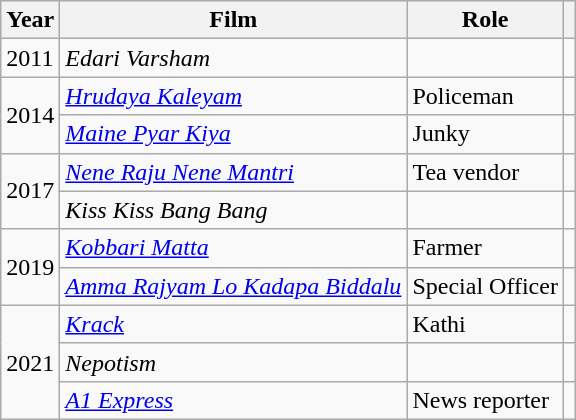<table class="wikitable sortable">
<tr>
<th>Year</th>
<th>Film</th>
<th>Role</th>
<th class="unsortable"></th>
</tr>
<tr>
<td>2011</td>
<td><em>Edari Varsham</em></td>
<td></td>
<td><em></em></td>
</tr>
<tr>
<td rowspan="2">2014</td>
<td><em><a href='#'>Hrudaya Kaleyam</a></em></td>
<td>Policeman</td>
<td></td>
</tr>
<tr>
<td><em><a href='#'>Maine Pyar Kiya</a></em></td>
<td>Junky</td>
<td></td>
</tr>
<tr>
<td rowspan="2">2017</td>
<td><em><a href='#'>Nene Raju Nene Mantri</a></em></td>
<td>Tea vendor</td>
<td></td>
</tr>
<tr>
<td><em>Kiss Kiss Bang Bang</em></td>
<td></td>
<td></td>
</tr>
<tr>
<td rowspan="2">2019</td>
<td><em><a href='#'>Kobbari Matta</a></em></td>
<td>Farmer</td>
<td></td>
</tr>
<tr>
<td><em><a href='#'>Amma Rajyam Lo Kadapa Biddalu</a></em></td>
<td>Special Officer</td>
<td></td>
</tr>
<tr>
<td rowspan="3">2021</td>
<td><a href='#'><em>Krack</em></a></td>
<td>Kathi</td>
<td></td>
</tr>
<tr>
<td><em>Nepotism</em></td>
<td></td>
<td></td>
</tr>
<tr>
<td><em><a href='#'>A1 Express</a></em></td>
<td>News reporter</td>
<td></td>
</tr>
</table>
